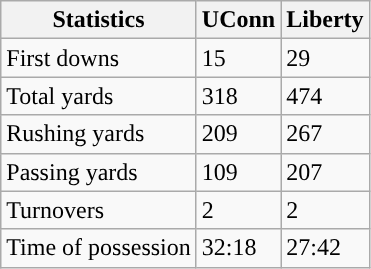<table class="wikitable">
<tr>
<th>Statistics</th>
<th>UConn</th>
<th>Liberty</th>
</tr>
<tr>
<td>First downs</td>
<td>15</td>
<td>29</td>
</tr>
<tr>
<td>Total yards</td>
<td>318</td>
<td>474</td>
</tr>
<tr>
<td>Rushing yards</td>
<td>209</td>
<td>267</td>
</tr>
<tr>
<td>Passing yards</td>
<td>109</td>
<td>207</td>
</tr>
<tr>
<td>Turnovers</td>
<td>2</td>
<td>2</td>
</tr>
<tr>
<td>Time of possession</td>
<td>32:18</td>
<td>27:42</td>
</tr>
</table>
